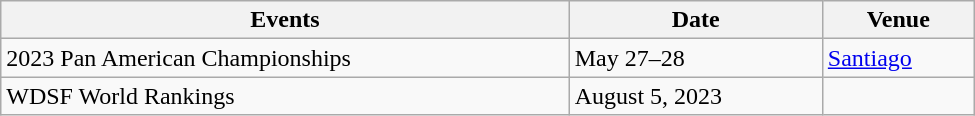<table class="wikitable" width=650>
<tr>
<th>Events</th>
<th>Date</th>
<th>Venue</th>
</tr>
<tr>
<td>2023 Pan American Championships</td>
<td>May 27–28</td>
<td> <a href='#'>Santiago</a></td>
</tr>
<tr>
<td>WDSF World Rankings</td>
<td>August 5, 2023</td>
<td></td>
</tr>
</table>
